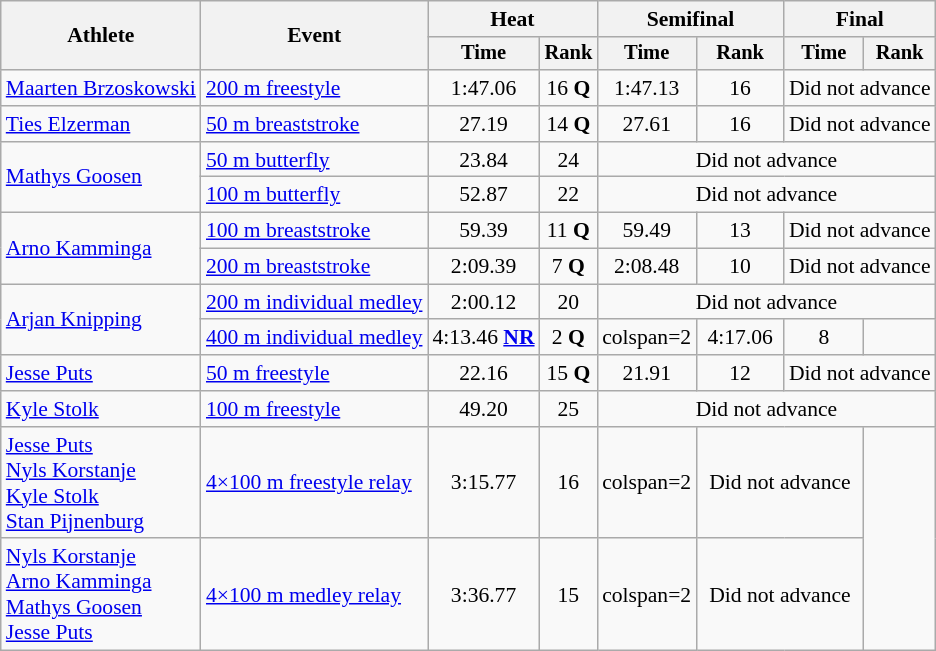<table class="wikitable" style="text-align:center; font-size:90%">
<tr>
<th rowspan="2">Athlete</th>
<th rowspan="2">Event</th>
<th colspan="2">Heat</th>
<th colspan="2">Semifinal</th>
<th colspan="2">Final</th>
</tr>
<tr style="font-size:95%">
<th>Time</th>
<th>Rank</th>
<th>Time</th>
<th>Rank</th>
<th>Time</th>
<th>Rank</th>
</tr>
<tr>
<td align=left><a href='#'>Maarten Brzoskowski</a></td>
<td align=left><a href='#'>200 m freestyle</a></td>
<td>1:47.06</td>
<td>16 <strong>Q</strong></td>
<td>1:47.13</td>
<td>16</td>
<td colspan=2>Did not advance</td>
</tr>
<tr>
<td align=left><a href='#'>Ties Elzerman</a></td>
<td align=left><a href='#'>50 m breaststroke</a></td>
<td>27.19</td>
<td>14 <strong>Q</strong></td>
<td>27.61</td>
<td>16</td>
<td colspan=2>Did not advance</td>
</tr>
<tr>
<td align=left rowspan=2><a href='#'>Mathys Goosen</a></td>
<td align=left><a href='#'>50 m butterfly</a></td>
<td>23.84</td>
<td>24</td>
<td colspan=4>Did not advance</td>
</tr>
<tr>
<td align=left><a href='#'>100 m butterfly</a></td>
<td>52.87</td>
<td>22</td>
<td colspan=4>Did not advance</td>
</tr>
<tr>
<td align=left rowspan=2><a href='#'>Arno Kamminga</a></td>
<td align=left><a href='#'>100 m breaststroke</a></td>
<td>59.39</td>
<td>11 <strong>Q</strong></td>
<td>59.49</td>
<td>13</td>
<td colspan=2>Did not advance</td>
</tr>
<tr>
<td align=left><a href='#'>200 m breaststroke</a></td>
<td>2:09.39</td>
<td>7 <strong>Q</strong></td>
<td>2:08.48</td>
<td>10</td>
<td colspan=2>Did not advance</td>
</tr>
<tr>
<td align=left rowspan=2><a href='#'>Arjan Knipping</a></td>
<td align=left><a href='#'>200 m individual medley</a></td>
<td>2:00.12</td>
<td>20</td>
<td colspan=4>Did not advance</td>
</tr>
<tr>
<td align=left><a href='#'>400 m individual medley</a></td>
<td>4:13.46 <strong><a href='#'>NR</a></strong></td>
<td>2 <strong>Q</strong></td>
<td>colspan=2 </td>
<td>4:17.06</td>
<td>8</td>
</tr>
<tr>
<td align=left><a href='#'>Jesse Puts</a></td>
<td align=left><a href='#'>50 m freestyle</a></td>
<td>22.16</td>
<td>15 <strong>Q</strong></td>
<td>21.91</td>
<td>12</td>
<td colspan=2>Did not advance</td>
</tr>
<tr>
<td align=left><a href='#'>Kyle Stolk</a></td>
<td align=left><a href='#'>100 m freestyle</a></td>
<td>49.20</td>
<td>25</td>
<td colspan=4>Did not advance</td>
</tr>
<tr>
<td align=left><a href='#'>Jesse Puts</a><br><a href='#'>Nyls Korstanje</a><br><a href='#'>Kyle Stolk</a><br><a href='#'>Stan Pijnenburg</a></td>
<td align=left><a href='#'>4×100 m freestyle relay</a></td>
<td>3:15.77</td>
<td>16</td>
<td>colspan=2 </td>
<td colspan=2>Did not advance</td>
</tr>
<tr>
<td align=left><a href='#'>Nyls Korstanje</a><br><a href='#'>Arno Kamminga</a><br><a href='#'>Mathys Goosen</a><br><a href='#'>Jesse Puts</a></td>
<td align=left><a href='#'>4×100 m medley relay</a></td>
<td>3:36.77</td>
<td>15</td>
<td>colspan=2 </td>
<td colspan=2>Did not advance</td>
</tr>
</table>
